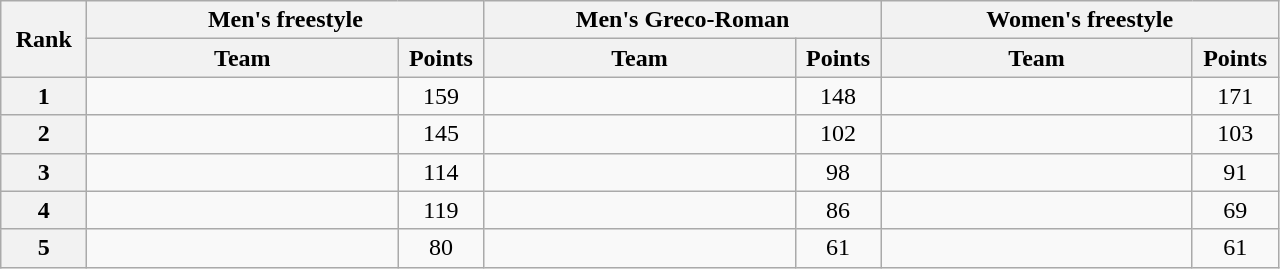<table class="wikitable" style="text-align:center;">
<tr>
<th width=50 rowspan="2">Rank</th>
<th colspan="2">Men's freestyle</th>
<th colspan="2">Men's Greco-Roman</th>
<th colspan="2">Women's freestyle</th>
</tr>
<tr>
<th width=200>Team</th>
<th width=50>Points</th>
<th width=200>Team</th>
<th width=50>Points</th>
<th width=200>Team</th>
<th width=50>Points</th>
</tr>
<tr>
<th>1</th>
<td align=left></td>
<td>159</td>
<td align=left></td>
<td>148</td>
<td align=left></td>
<td>171</td>
</tr>
<tr>
<th>2</th>
<td align=left></td>
<td>145</td>
<td align=left></td>
<td>102</td>
<td align=left></td>
<td>103</td>
</tr>
<tr>
<th>3</th>
<td align=left></td>
<td>114</td>
<td align=left></td>
<td>98</td>
<td align=left></td>
<td>91</td>
</tr>
<tr>
<th>4</th>
<td align=left></td>
<td>119</td>
<td align=left></td>
<td>86</td>
<td align=left></td>
<td>69</td>
</tr>
<tr>
<th>5</th>
<td align=left></td>
<td>80</td>
<td align=left></td>
<td>61</td>
<td align=left></td>
<td>61</td>
</tr>
</table>
